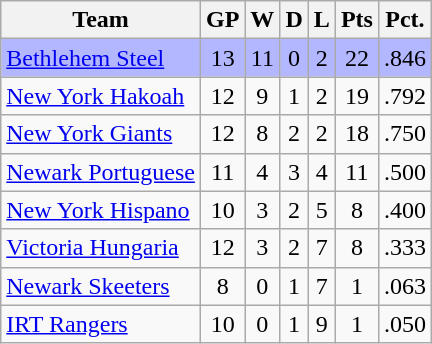<table class="wikitable">
<tr>
<th>Team</th>
<th>GP</th>
<th>W</th>
<th>D</th>
<th>L</th>
<th>Pts</th>
<th>Pct.</th>
</tr>
<tr align="center" bgcolor=#b3b7ff>
<td align="left"><a href='#'>Bethlehem Steel</a></td>
<td>13</td>
<td>11</td>
<td>0</td>
<td>2</td>
<td>22</td>
<td>.846</td>
</tr>
<tr align="center">
<td align="left"><a href='#'>New York Hakoah</a></td>
<td>12</td>
<td>9</td>
<td>1</td>
<td>2</td>
<td>19</td>
<td>.792</td>
</tr>
<tr align="center">
<td align="left"><a href='#'>New York Giants</a></td>
<td>12</td>
<td>8</td>
<td>2</td>
<td>2</td>
<td>18</td>
<td>.750</td>
</tr>
<tr align="center">
<td align="left"><a href='#'>Newark Portuguese</a></td>
<td>11</td>
<td>4</td>
<td>3</td>
<td>4</td>
<td>11</td>
<td>.500</td>
</tr>
<tr align="center">
<td align="left"><a href='#'>New York Hispano</a></td>
<td>10</td>
<td>3</td>
<td>2</td>
<td>5</td>
<td>8</td>
<td>.400</td>
</tr>
<tr align="center">
<td align="left"><a href='#'>Victoria Hungaria</a></td>
<td>12</td>
<td>3</td>
<td>2</td>
<td>7</td>
<td>8</td>
<td>.333</td>
</tr>
<tr align="center">
<td align="left"><a href='#'>Newark Skeeters</a></td>
<td>8</td>
<td>0</td>
<td>1</td>
<td>7</td>
<td>1</td>
<td>.063</td>
</tr>
<tr align="center">
<td align="left"><a href='#'>IRT Rangers</a></td>
<td>10</td>
<td>0</td>
<td>1</td>
<td>9</td>
<td>1</td>
<td>.050</td>
</tr>
</table>
